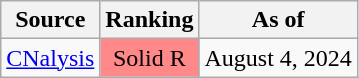<table class="wikitable">
<tr>
<th>Source</th>
<th>Ranking</th>
<th>As of</th>
</tr>
<tr>
<td><a href='#'>CNalysis</a></td>
<td style="background:#FF8888" data-sort-value="4" align="center">Solid R</td>
<td>August 4, 2024</td>
</tr>
</table>
